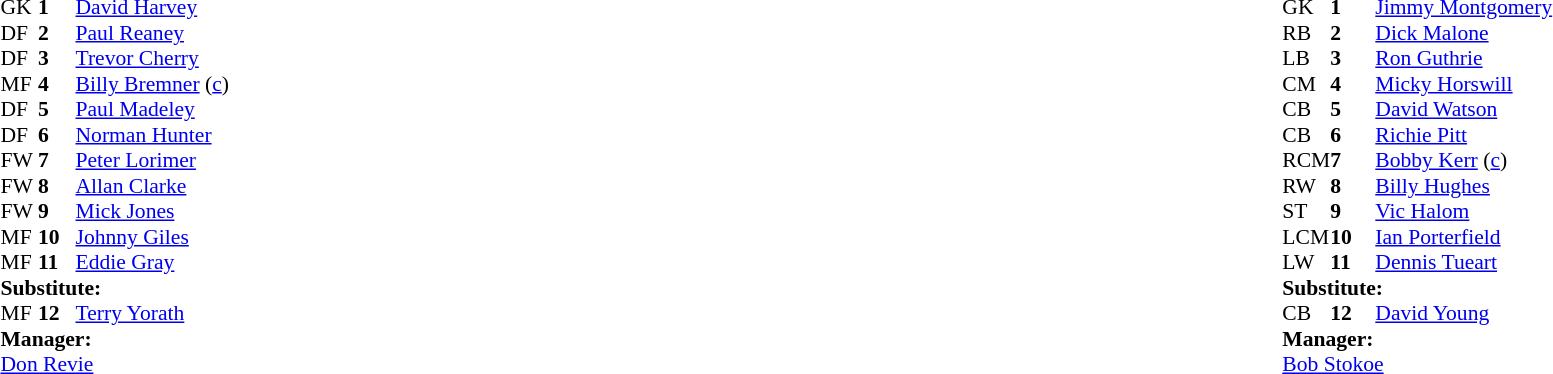<table width="100%">
<tr>
<td valign="top" width="50%"><br><table style="font-size: 90%" cellspacing="0" cellpadding="0">
<tr>
<td colspan="4"></td>
</tr>
<tr>
<th width="25"></th>
<th width="25"></th>
</tr>
<tr>
<td>GK</td>
<td><strong>1</strong></td>
<td> <a href='#'>David Harvey</a></td>
</tr>
<tr>
<td>DF</td>
<td><strong>2</strong></td>
<td> <a href='#'>Paul Reaney</a></td>
</tr>
<tr>
<td>DF</td>
<td><strong>3</strong></td>
<td> <a href='#'>Trevor Cherry</a></td>
</tr>
<tr>
<td>MF</td>
<td><strong>4</strong></td>
<td> <a href='#'>Billy Bremner</a> (<a href='#'>c</a>)</td>
</tr>
<tr>
<td>DF</td>
<td><strong>5</strong></td>
<td> <a href='#'>Paul Madeley</a></td>
</tr>
<tr>
<td>DF</td>
<td><strong>6</strong></td>
<td> <a href='#'>Norman Hunter</a></td>
</tr>
<tr>
<td>FW</td>
<td><strong>7</strong></td>
<td> <a href='#'>Peter Lorimer</a></td>
</tr>
<tr>
<td>FW</td>
<td><strong>8</strong></td>
<td> <a href='#'>Allan Clarke</a></td>
</tr>
<tr>
<td>FW</td>
<td><strong>9</strong></td>
<td> <a href='#'>Mick Jones</a></td>
</tr>
<tr>
<td>MF</td>
<td><strong>10</strong></td>
<td> <a href='#'>Johnny Giles</a></td>
</tr>
<tr>
<td>MF</td>
<td><strong>11</strong></td>
<td> <a href='#'>Eddie Gray</a> </td>
</tr>
<tr>
<td colspan=4><strong>Substitute:</strong></td>
</tr>
<tr>
<td>MF</td>
<td><strong>12</strong></td>
<td> <a href='#'>Terry Yorath</a> </td>
</tr>
<tr>
<td colspan=4><strong>Manager:</strong></td>
</tr>
<tr>
<td colspan="4"> <a href='#'>Don Revie</a></td>
</tr>
</table>
</td>
<td valign="top" width="50%"><br><table style="font-size: 90%" cellspacing="0" cellpadding="0" align="center">
<tr>
<td colspan="4"></td>
</tr>
<tr>
<th width="30"></th>
<th width="30"></th>
</tr>
<tr>
<td>GK</td>
<td><strong>1</strong></td>
<td> <a href='#'>Jimmy Montgomery</a></td>
</tr>
<tr>
<td>RB</td>
<td><strong>2</strong></td>
<td> <a href='#'>Dick Malone</a></td>
</tr>
<tr>
<td>LB</td>
<td><strong>3</strong></td>
<td> <a href='#'>Ron Guthrie</a></td>
</tr>
<tr>
<td>CM</td>
<td><strong>4</strong></td>
<td> <a href='#'>Micky Horswill</a></td>
</tr>
<tr>
<td>CB</td>
<td><strong>5</strong></td>
<td> <a href='#'>David Watson</a></td>
</tr>
<tr>
<td>CB</td>
<td><strong>6</strong></td>
<td> <a href='#'>Richie Pitt</a></td>
</tr>
<tr>
<td>RCM</td>
<td><strong>7</strong></td>
<td> <a href='#'>Bobby Kerr</a> (<a href='#'>c</a>)</td>
</tr>
<tr>
<td>RW</td>
<td><strong>8</strong></td>
<td> <a href='#'>Billy Hughes</a></td>
</tr>
<tr>
<td>ST</td>
<td><strong>9</strong></td>
<td> <a href='#'>Vic Halom</a></td>
</tr>
<tr>
<td>LCM</td>
<td><strong>10</strong></td>
<td> <a href='#'>Ian Porterfield</a></td>
</tr>
<tr>
<td>LW</td>
<td><strong>11</strong></td>
<td> <a href='#'>Dennis Tueart</a></td>
</tr>
<tr>
<td colspan=4><strong>Substitute:</strong></td>
</tr>
<tr>
<td>CB</td>
<td><strong>12</strong></td>
<td> <a href='#'>David Young</a></td>
</tr>
<tr>
<td colspan=4><strong>Manager:</strong></td>
</tr>
<tr>
<td colspan="4"> <a href='#'>Bob Stokoe</a></td>
</tr>
</table>
</td>
</tr>
</table>
